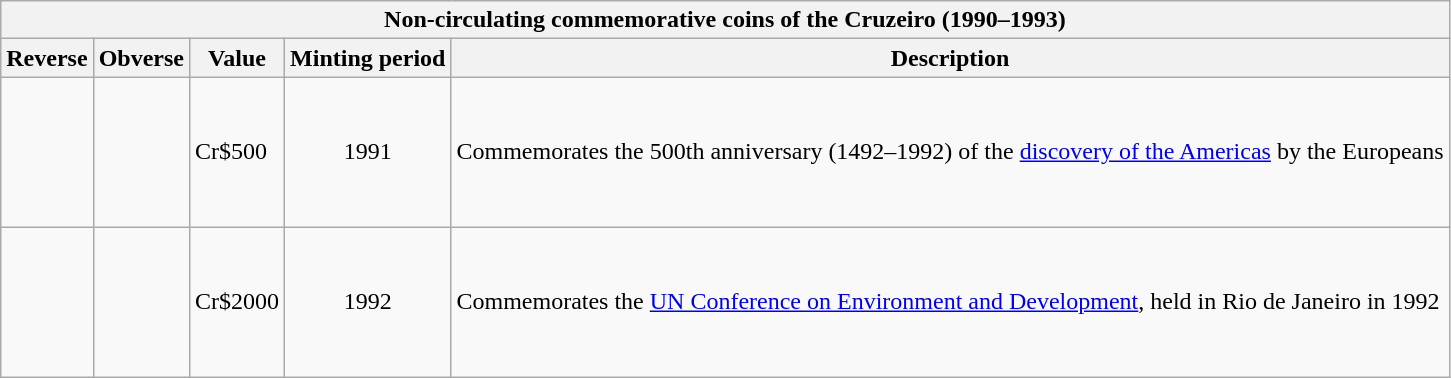<table border="1" class="wikitable mw-collapsible mw-collapsed">
<tr>
<th colspan="5">Non-circulating commemorative coins of the Cruzeiro (1990–1993)</th>
</tr>
<tr>
<th>Reverse</th>
<th>Obverse</th>
<th>Value</th>
<th>Minting period</th>
<th>Description</th>
</tr>
<tr style="height:100px;">
<td></td>
<td></td>
<td>Cr$500</td>
<td style="text-align: center;">1991</td>
<td>Commemorates the 500th anniversary (1492–1992) of the <a href='#'>discovery of the Americas</a> by the Europeans</td>
</tr>
<tr style="height:100px;">
<td></td>
<td></td>
<td>Cr$2000</td>
<td style="text-align: center;">1992</td>
<td>Commemorates the <a href='#'>UN Conference on Environment and Development</a>, held in Rio de Janeiro in 1992</td>
</tr>
</table>
